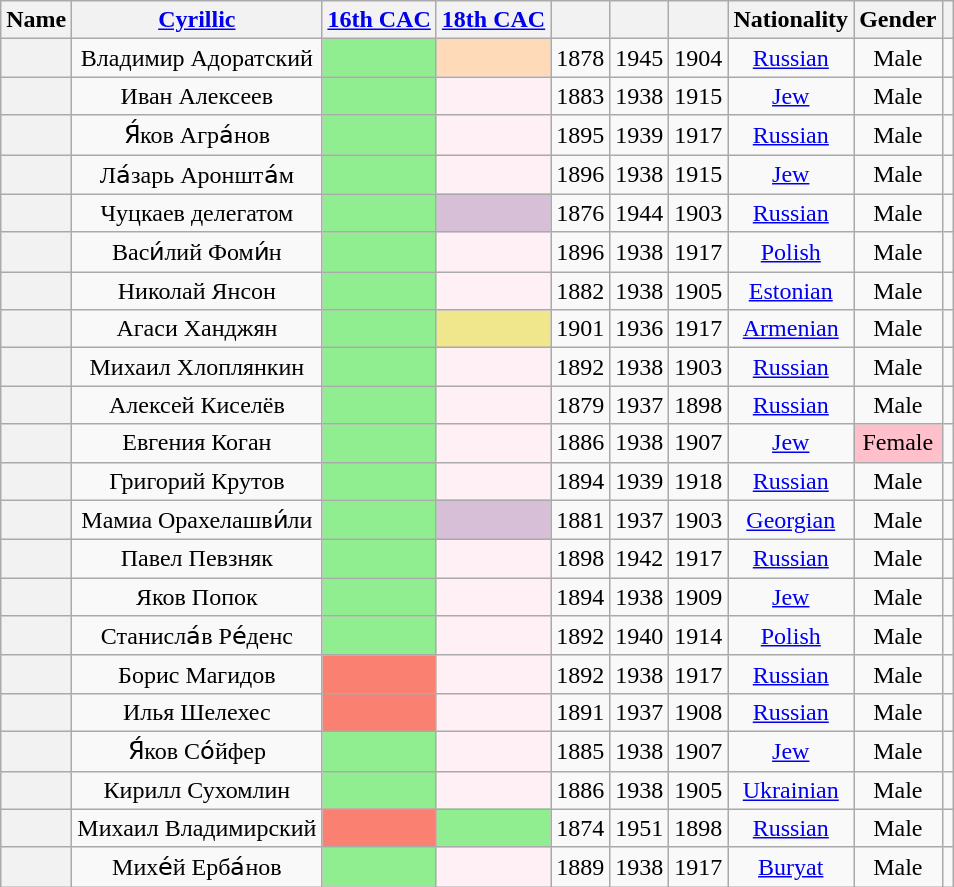<table class="wikitable sortable" style=text-align:center>
<tr>
<th scope="col">Name</th>
<th scope="col" class="unsortable"><a href='#'>Cyrillic</a></th>
<th scope="col"><a href='#'>16th CAC</a></th>
<th scope="col"><a href='#'>18th CAC</a></th>
<th scope="col"></th>
<th scope="col"></th>
<th scope="col"></th>
<th scope="col">Nationality</th>
<th scope="col">Gender</th>
<th scope="col" class="unsortable"></th>
</tr>
<tr>
<th align="center" scope="row" style="font-weight:normal;"></th>
<td>Владимир Адоратский</td>
<td bgcolor = LightGreen></td>
<td bgcolor = PeachPuff></td>
<td>1878</td>
<td>1945</td>
<td>1904</td>
<td><a href='#'>Russian</a></td>
<td>Male</td>
<td></td>
</tr>
<tr>
<th align="center" scope="row" style="font-weight:normal;"></th>
<td>Иван Алексеев</td>
<td bgcolor = LightGreen></td>
<td bgcolor = LavenderBlush></td>
<td>1883</td>
<td>1938</td>
<td>1915</td>
<td><a href='#'>Jew</a></td>
<td>Male</td>
<td></td>
</tr>
<tr>
<th align="center" scope="row" style="font-weight:normal;"></th>
<td>Я́ков Агра́нов</td>
<td bgcolor = LightGreen></td>
<td bgcolor = LavenderBlush></td>
<td>1895</td>
<td>1939</td>
<td>1917</td>
<td><a href='#'>Russian</a></td>
<td>Male</td>
<td></td>
</tr>
<tr>
<th align="center" scope="row" style="font-weight:normal;"></th>
<td>Ла́зарь Ароншта́м</td>
<td bgcolor = LightGreen></td>
<td bgcolor = LavenderBlush></td>
<td>1896</td>
<td>1938</td>
<td>1915</td>
<td><a href='#'>Jew</a></td>
<td>Male</td>
<td></td>
</tr>
<tr>
<th align="center" scope="row" style="font-weight:normal;"></th>
<td>Чуцкаев делегатом</td>
<td bgcolor = LightGreen></td>
<td bgcolor = Thistle></td>
<td>1876</td>
<td>1944</td>
<td>1903</td>
<td><a href='#'>Russian</a></td>
<td>Male</td>
<td></td>
</tr>
<tr>
<th align="center" scope="row" style="font-weight:normal;"></th>
<td>Васи́лий Фоми́н</td>
<td bgcolor = LightGreen></td>
<td bgcolor = LavenderBlush></td>
<td>1896</td>
<td>1938</td>
<td>1917</td>
<td><a href='#'>Polish</a></td>
<td>Male</td>
<td></td>
</tr>
<tr>
<th align="center" scope="row" style="font-weight:normal;"></th>
<td>Николай Янсон</td>
<td bgcolor = LightGreen></td>
<td bgcolor = LavenderBlush></td>
<td>1882</td>
<td>1938</td>
<td>1905</td>
<td><a href='#'>Estonian</a></td>
<td>Male</td>
<td></td>
</tr>
<tr>
<th align="center" scope="row" style="font-weight:normal;"></th>
<td>Агаси Ханджян</td>
<td bgcolor = LightGreen></td>
<td bgcolor = Khaki></td>
<td>1901</td>
<td>1936</td>
<td>1917</td>
<td><a href='#'>Armenian</a></td>
<td>Male</td>
<td></td>
</tr>
<tr>
<th align="center" scope="row" style="font-weight:normal;"></th>
<td>Михаил Хлоплянкин</td>
<td bgcolor = LightGreen></td>
<td bgcolor = LavenderBlush></td>
<td>1892</td>
<td>1938</td>
<td>1903</td>
<td><a href='#'>Russian</a></td>
<td>Male</td>
<td></td>
</tr>
<tr>
<th align="center" scope="row" style="font-weight:normal;"></th>
<td>Алексей Киселёв</td>
<td bgcolor = LightGreen></td>
<td bgcolor = LavenderBlush></td>
<td>1879</td>
<td>1937</td>
<td>1898</td>
<td><a href='#'>Russian</a></td>
<td>Male</td>
<td></td>
</tr>
<tr>
<th align="center" scope="row" style="font-weight:normal;"></th>
<td>Евгения Коган</td>
<td bgcolor = LightGreen></td>
<td bgcolor = LavenderBlush></td>
<td>1886</td>
<td>1938</td>
<td>1907</td>
<td><a href='#'>Jew</a></td>
<td style="background: Pink">Female</td>
<td></td>
</tr>
<tr>
<th align="center" scope="row" style="font-weight:normal;"></th>
<td>Григорий Крутов</td>
<td bgcolor = LightGreen></td>
<td bgcolor = LavenderBlush></td>
<td>1894</td>
<td>1939</td>
<td>1918</td>
<td><a href='#'>Russian</a></td>
<td>Male</td>
<td></td>
</tr>
<tr>
<th align="center" scope="row" style="font-weight:normal;"></th>
<td>Мамиа Орахелашви́ли</td>
<td bgcolor = LightGreen></td>
<td bgcolor = Thistle></td>
<td>1881</td>
<td>1937</td>
<td>1903</td>
<td><a href='#'>Georgian</a></td>
<td>Male</td>
<td></td>
</tr>
<tr>
<th align="center" scope="row" style="font-weight:normal;"></th>
<td>Павел Певзняк</td>
<td bgcolor = LightGreen></td>
<td bgcolor = LavenderBlush></td>
<td>1898</td>
<td>1942</td>
<td>1917</td>
<td><a href='#'>Russian</a></td>
<td>Male</td>
<td></td>
</tr>
<tr>
<th align="center" scope="row" style="font-weight:normal;"></th>
<td>Яков Попок</td>
<td bgcolor = LightGreen></td>
<td bgcolor = LavenderBlush></td>
<td>1894</td>
<td>1938</td>
<td>1909</td>
<td><a href='#'>Jew</a></td>
<td>Male</td>
<td></td>
</tr>
<tr>
<th align="center" scope="row" style="font-weight:normal;"></th>
<td>Станисла́в Ре́денс</td>
<td bgcolor = LightGreen></td>
<td bgcolor = LavenderBlush></td>
<td>1892</td>
<td>1940</td>
<td>1914</td>
<td><a href='#'>Polish</a></td>
<td>Male</td>
<td></td>
</tr>
<tr>
<th align="center" scope="row" style="font-weight:normal;"></th>
<td>Борис Магидов</td>
<td bgcolor = Salmon></td>
<td bgcolor = LavenderBlush></td>
<td>1892</td>
<td>1938</td>
<td>1917</td>
<td><a href='#'>Russian</a></td>
<td>Male</td>
<td></td>
</tr>
<tr>
<th align="center" scope="row" style="font-weight:normal;"></th>
<td>Илья Шелехес</td>
<td bgcolor = Salmon></td>
<td bgcolor = LavenderBlush></td>
<td>1891</td>
<td>1937</td>
<td>1908</td>
<td><a href='#'>Russian</a></td>
<td>Male</td>
<td></td>
</tr>
<tr>
<th align="center" scope="row" style="font-weight:normal;"></th>
<td>Я́ков Со́йфер</td>
<td bgcolor = LightGreen></td>
<td bgcolor = LavenderBlush></td>
<td>1885</td>
<td>1938</td>
<td>1907</td>
<td><a href='#'>Jew</a></td>
<td>Male</td>
<td></td>
</tr>
<tr>
<th align="center" scope="row" style="font-weight:normal;"></th>
<td>Кирилл Сухомлин</td>
<td bgcolor = LightGreen></td>
<td bgcolor = LavenderBlush></td>
<td>1886</td>
<td>1938</td>
<td>1905</td>
<td><a href='#'>Ukrainian</a></td>
<td>Male</td>
<td></td>
</tr>
<tr>
<th align="center" scope="row" style="font-weight:normal;"></th>
<td>Михаил Владимирский</td>
<td bgcolor = Salmon></td>
<td bgcolor = LightGreen></td>
<td>1874</td>
<td>1951</td>
<td>1898</td>
<td><a href='#'>Russian</a></td>
<td>Male</td>
<td></td>
</tr>
<tr>
<th align="center" scope="row" style="font-weight:normal;"></th>
<td>Михе́й Ерба́нов</td>
<td bgcolor = LightGreen></td>
<td bgcolor = LavenderBlush></td>
<td>1889</td>
<td>1938</td>
<td>1917</td>
<td><a href='#'>Buryat</a></td>
<td>Male</td>
<td></td>
</tr>
</table>
